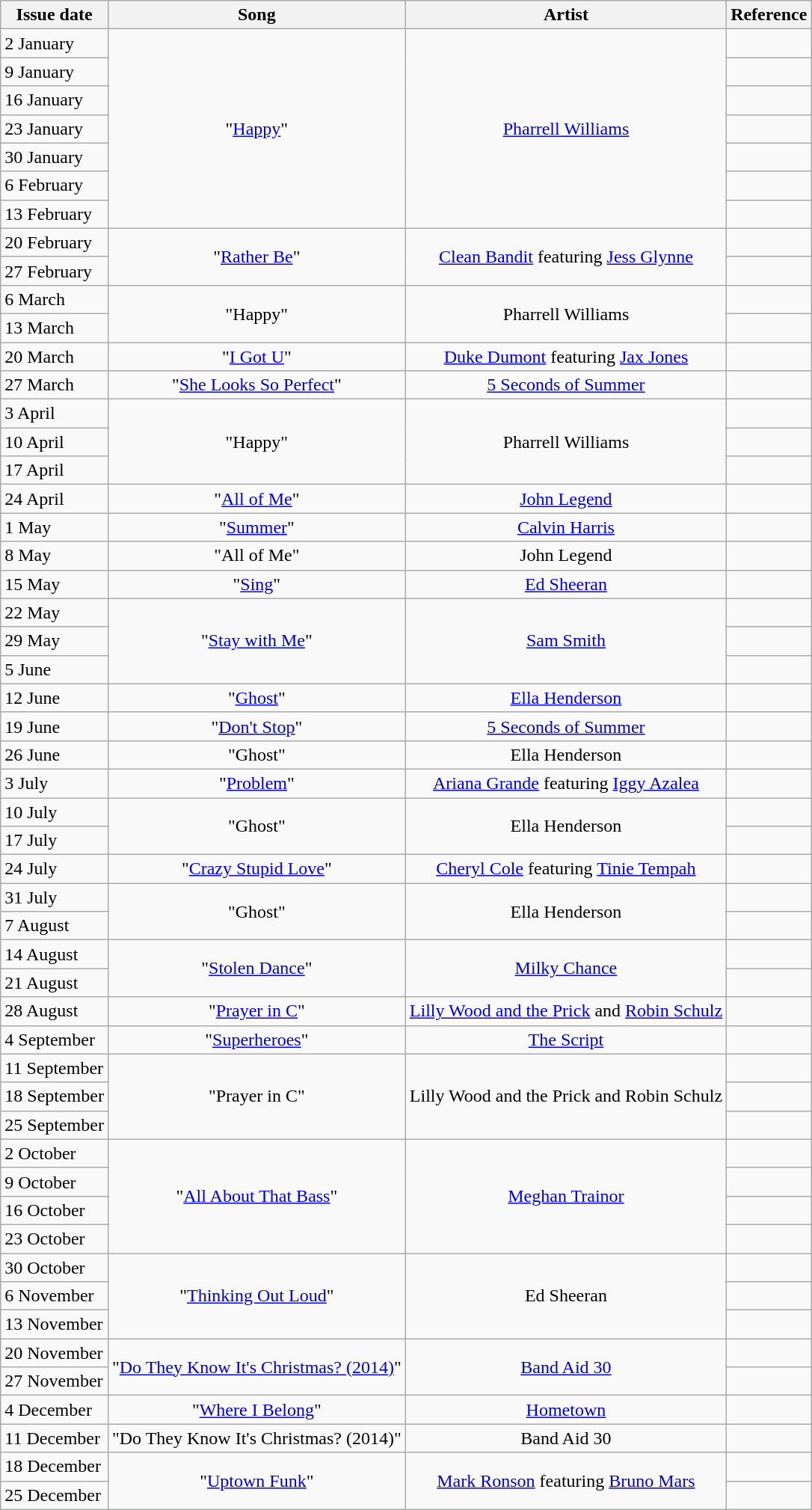<table class="wikitable">
<tr>
<th>Issue date</th>
<th>Song</th>
<th>Artist</th>
<th>Reference</th>
</tr>
<tr>
<td>2 January</td>
<td align="center" rowspan="7">"<a href='#'>Happy</a>"</td>
<td align="center" rowspan="7"><a href='#'>Pharrell Williams</a></td>
<td align="center"></td>
</tr>
<tr>
<td>9 January</td>
<td align="center"></td>
</tr>
<tr>
<td>16 January</td>
<td align="center"></td>
</tr>
<tr>
<td>23 January</td>
<td align="center"></td>
</tr>
<tr>
<td>30 January</td>
<td align="center"></td>
</tr>
<tr>
<td>6 February</td>
<td align="center"></td>
</tr>
<tr>
<td>13 February</td>
<td align="center"></td>
</tr>
<tr>
<td>20 February</td>
<td align="center" rowspan="2">"<a href='#'>Rather Be</a>"</td>
<td align="center" rowspan="2"><a href='#'>Clean Bandit</a> featuring <a href='#'>Jess Glynne</a></td>
<td align="center"></td>
</tr>
<tr>
<td>27 February</td>
<td align="center"></td>
</tr>
<tr>
<td>6 March</td>
<td align="center" rowspan="2">"Happy"</td>
<td align="center" rowspan="2">Pharrell Williams</td>
<td align="center"></td>
</tr>
<tr>
<td>13 March</td>
<td align="center"></td>
</tr>
<tr>
<td>20 March</td>
<td align="center">"<a href='#'>I Got U</a>"</td>
<td align="center"><a href='#'>Duke Dumont</a> featuring <a href='#'>Jax Jones</a></td>
<td align="center"></td>
</tr>
<tr>
<td>27 March</td>
<td align="center">"<a href='#'>She Looks So Perfect</a>"</td>
<td align="center"><a href='#'>5 Seconds of Summer</a></td>
<td align="center"></td>
</tr>
<tr>
<td>3 April</td>
<td align="center" rowspan="3">"Happy"</td>
<td align="center" rowspan="3">Pharrell Williams</td>
<td align="center"></td>
</tr>
<tr>
<td>10 April</td>
<td align="center"></td>
</tr>
<tr>
<td>17 April</td>
<td align="center"></td>
</tr>
<tr>
<td>24 April</td>
<td align="center">"<a href='#'>All of Me</a>"</td>
<td align="center"><a href='#'>John Legend</a></td>
<td align="center"></td>
</tr>
<tr>
<td>1 May</td>
<td align="center">"<a href='#'>Summer</a>"</td>
<td align="center"><a href='#'>Calvin Harris</a></td>
<td align="center"></td>
</tr>
<tr>
<td>8 May</td>
<td align="center">"All of Me"</td>
<td align="center">John Legend</td>
<td align="center"></td>
</tr>
<tr>
<td>15 May</td>
<td align="center">"<a href='#'>Sing</a>"</td>
<td align="center"><a href='#'>Ed Sheeran</a></td>
<td align="center"></td>
</tr>
<tr>
<td>22 May</td>
<td align="center" rowspan="3">"<a href='#'>Stay with Me</a>"</td>
<td align="center" rowspan="3"><a href='#'>Sam Smith</a></td>
<td align="center"></td>
</tr>
<tr>
<td>29 May</td>
<td align="center"></td>
</tr>
<tr>
<td>5 June</td>
<td align="center"></td>
</tr>
<tr>
<td>12 June</td>
<td align="center">"<a href='#'>Ghost</a>"</td>
<td align="center"><a href='#'>Ella Henderson</a></td>
<td align="center"></td>
</tr>
<tr>
<td>19 June</td>
<td align="center">"<a href='#'>Don't Stop</a>"</td>
<td align="center"><a href='#'>5 Seconds of Summer</a></td>
<td align="center"></td>
</tr>
<tr>
<td>26 June</td>
<td align="center">"Ghost"</td>
<td align="center">Ella Henderson</td>
<td align="center"></td>
</tr>
<tr>
<td>3 July</td>
<td align="center">"<a href='#'>Problem</a>"</td>
<td align="center"><a href='#'>Ariana Grande</a> featuring <a href='#'>Iggy Azalea</a></td>
<td align="center"></td>
</tr>
<tr>
<td>10 July</td>
<td align="center" rowspan="2">"Ghost"</td>
<td align="center" rowspan="2">Ella Henderson</td>
<td align="center"></td>
</tr>
<tr>
<td>17 July</td>
<td align="center"></td>
</tr>
<tr>
<td>24 July</td>
<td align="center">"<a href='#'>Crazy Stupid Love</a>"</td>
<td align="center"><a href='#'>Cheryl Cole</a> featuring <a href='#'>Tinie Tempah</a></td>
<td align="center"></td>
</tr>
<tr>
<td>31 July</td>
<td align="center" rowspan="2">"Ghost"</td>
<td align="center" rowspan="2">Ella Henderson</td>
<td align="center"></td>
</tr>
<tr>
<td>7 August</td>
<td align="center"></td>
</tr>
<tr>
<td>14 August</td>
<td align="center" rowspan="2">"<a href='#'>Stolen Dance</a>"</td>
<td align="center" rowspan="2"><a href='#'>Milky Chance</a></td>
<td align="center"></td>
</tr>
<tr>
<td>21 August</td>
<td align="center"></td>
</tr>
<tr>
<td>28 August</td>
<td align="center">"<a href='#'>Prayer in C</a>"</td>
<td align="center"><a href='#'>Lilly Wood and the Prick</a> and <a href='#'>Robin Schulz</a></td>
<td align="center"></td>
</tr>
<tr>
<td>4 September</td>
<td align="center">"<a href='#'>Superheroes</a>"</td>
<td align="center"><a href='#'>The Script</a></td>
<td align="center"></td>
</tr>
<tr>
<td>11 September</td>
<td align="center" rowspan="3">"Prayer in C"</td>
<td align="center" rowspan="3">Lilly Wood and the Prick and Robin Schulz</td>
<td align="center"></td>
</tr>
<tr>
<td>18 September</td>
<td align="center"></td>
</tr>
<tr>
<td>25 September</td>
<td align="center"></td>
</tr>
<tr>
<td>2 October</td>
<td align="center" rowspan="4">"<a href='#'>All About That Bass</a>"</td>
<td align="center" rowspan="4"><a href='#'>Meghan Trainor</a></td>
<td align="center"></td>
</tr>
<tr>
<td>9 October</td>
<td align="center"></td>
</tr>
<tr>
<td>16 October</td>
<td align="center"></td>
</tr>
<tr>
<td>23 October</td>
<td align="center"></td>
</tr>
<tr>
<td>30 October</td>
<td align="center" rowspan="3">"<a href='#'>Thinking Out Loud</a>"</td>
<td align="center" rowspan="3">Ed Sheeran</td>
<td align="center"></td>
</tr>
<tr>
<td>6 November</td>
<td align="center"></td>
</tr>
<tr>
<td>13 November</td>
<td align="center"></td>
</tr>
<tr>
<td>20 November</td>
<td align="center" rowspan="2">"<a href='#'>Do They Know It's Christmas? (2014)</a>"</td>
<td align="center" rowspan="2"><a href='#'>Band Aid 30</a></td>
<td align="center"></td>
</tr>
<tr>
<td>27 November</td>
<td align="center"></td>
</tr>
<tr>
<td>4 December</td>
<td align="center">"<a href='#'>Where I Belong</a>"</td>
<td align="center"><a href='#'>Hometown</a></td>
<td align="center"></td>
</tr>
<tr>
<td>11 December</td>
<td align="center">"Do They Know It's Christmas? (2014)"</td>
<td align="center">Band Aid 30</td>
<td align="center"></td>
</tr>
<tr>
<td>18 December</td>
<td align="center" rowspan="2">"<a href='#'>Uptown Funk</a>"</td>
<td align="center" rowspan="2"><a href='#'>Mark Ronson</a> featuring <a href='#'>Bruno Mars</a></td>
<td align="center"></td>
</tr>
<tr>
<td>25 December</td>
<td align="center"></td>
</tr>
</table>
